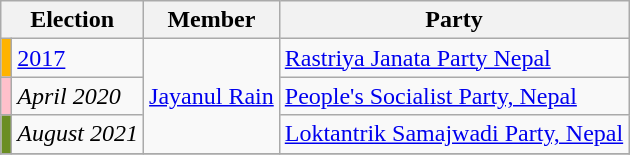<table class="wikitable">
<tr>
<th colspan="2">Election</th>
<th>Member</th>
<th>Party</th>
</tr>
<tr>
<td style="background-color:#ffb300"></td>
<td><a href='#'>2017</a></td>
<td rowspan="3"><a href='#'>Jayanul Rain</a></td>
<td><a href='#'>Rastriya Janata Party Nepal</a></td>
</tr>
<tr>
<td style="background-color:pink"></td>
<td><em>April 2020</em></td>
<td><a href='#'>People's Socialist Party, Nepal</a></td>
</tr>
<tr>
<td style="background-color:olivedrab"></td>
<td><em>August 2021</em></td>
<td><a href='#'>Loktantrik Samajwadi Party, Nepal</a></td>
</tr>
<tr>
</tr>
</table>
